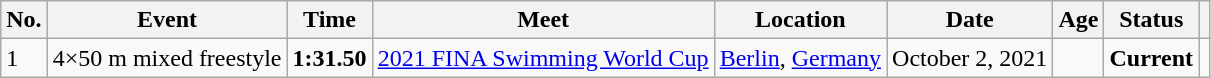<table class="wikitable">
<tr>
<th>No.</th>
<th>Event</th>
<th>Time</th>
<th>Meet</th>
<th>Location</th>
<th>Date</th>
<th>Age</th>
<th>Status</th>
<th></th>
</tr>
<tr>
<td>1</td>
<td>4×50 m mixed freestyle</td>
<td style="text-align:center;"><strong>1:31.50</strong></td>
<td><a href='#'>2021 FINA Swimming World Cup</a></td>
<td><a href='#'>Berlin</a>, <a href='#'>Germany</a></td>
<td>October 2, 2021</td>
<td style="text-align:center;"></td>
<td style="text-align:center;"><strong>Current</strong></td>
<td style="text-align:center;"></td>
</tr>
</table>
